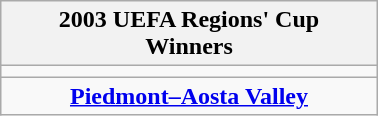<table class="wikitable" style="text-align: center; margin: 0 auto; width: 20%">
<tr>
<th>2003 UEFA Regions' Cup<br>Winners</th>
</tr>
<tr>
<td>  </td>
</tr>
<tr>
<td><strong><a href='#'>Piedmont–Aosta Valley</a></strong></td>
</tr>
</table>
